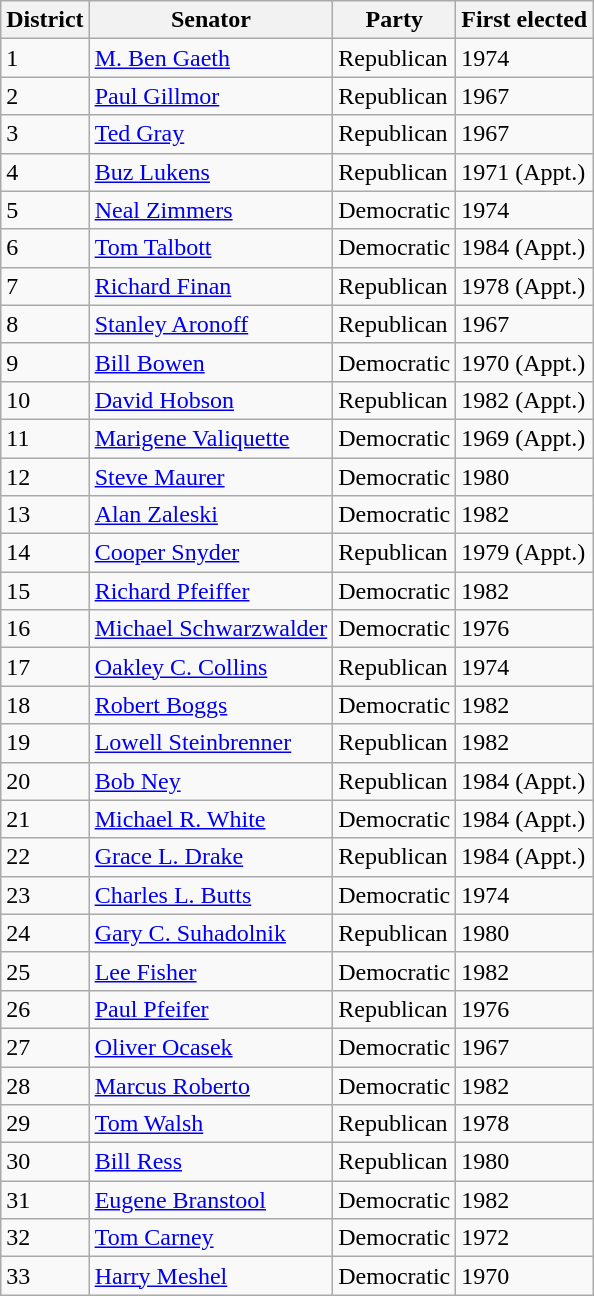<table class="wikitable sortable">
<tr>
<th>District</th>
<th>Senator</th>
<th>Party</th>
<th>First elected</th>
</tr>
<tr>
<td>1</td>
<td><a href='#'>M. Ben Gaeth</a></td>
<td>Republican</td>
<td>1974</td>
</tr>
<tr>
<td>2</td>
<td><a href='#'>Paul Gillmor</a></td>
<td>Republican</td>
<td>1967</td>
</tr>
<tr>
<td>3</td>
<td><a href='#'>Ted Gray</a></td>
<td>Republican</td>
<td>1967</td>
</tr>
<tr>
<td>4</td>
<td><a href='#'>Buz Lukens</a></td>
<td>Republican</td>
<td>1971 (Appt.)</td>
</tr>
<tr>
<td>5</td>
<td><a href='#'>Neal Zimmers</a></td>
<td>Democratic</td>
<td>1974</td>
</tr>
<tr>
<td>6</td>
<td><a href='#'>Tom Talbott</a></td>
<td>Democratic</td>
<td>1984 (Appt.)</td>
</tr>
<tr>
<td>7</td>
<td><a href='#'>Richard Finan</a></td>
<td>Republican</td>
<td>1978 (Appt.)</td>
</tr>
<tr>
<td>8</td>
<td><a href='#'>Stanley Aronoff</a></td>
<td>Republican</td>
<td>1967</td>
</tr>
<tr>
<td>9</td>
<td><a href='#'>Bill Bowen</a></td>
<td>Democratic</td>
<td>1970 (Appt.)</td>
</tr>
<tr>
<td>10</td>
<td><a href='#'>David Hobson</a></td>
<td>Republican</td>
<td>1982 (Appt.)</td>
</tr>
<tr>
<td>11</td>
<td><a href='#'>Marigene Valiquette</a></td>
<td>Democratic</td>
<td>1969 (Appt.)</td>
</tr>
<tr>
<td>12</td>
<td><a href='#'>Steve Maurer</a></td>
<td>Democratic</td>
<td>1980</td>
</tr>
<tr>
<td>13</td>
<td><a href='#'>Alan Zaleski</a></td>
<td>Democratic</td>
<td>1982</td>
</tr>
<tr>
<td>14</td>
<td><a href='#'>Cooper Snyder</a></td>
<td>Republican</td>
<td>1979 (Appt.)</td>
</tr>
<tr>
<td>15</td>
<td><a href='#'>Richard Pfeiffer</a></td>
<td>Democratic</td>
<td>1982</td>
</tr>
<tr>
<td>16</td>
<td><a href='#'>Michael Schwarzwalder</a></td>
<td>Democratic</td>
<td>1976</td>
</tr>
<tr>
<td>17</td>
<td><a href='#'>Oakley C. Collins</a></td>
<td>Republican</td>
<td>1974</td>
</tr>
<tr>
<td>18</td>
<td><a href='#'>Robert Boggs</a></td>
<td>Democratic</td>
<td>1982</td>
</tr>
<tr>
<td>19</td>
<td><a href='#'>Lowell Steinbrenner</a></td>
<td>Republican</td>
<td>1982</td>
</tr>
<tr>
<td>20</td>
<td><a href='#'>Bob Ney</a></td>
<td>Republican</td>
<td>1984 (Appt.)</td>
</tr>
<tr>
<td>21</td>
<td><a href='#'>Michael R. White</a></td>
<td>Democratic</td>
<td>1984 (Appt.)</td>
</tr>
<tr>
<td>22</td>
<td><a href='#'>Grace L. Drake</a></td>
<td>Republican</td>
<td>1984 (Appt.)</td>
</tr>
<tr>
<td>23</td>
<td><a href='#'>Charles L. Butts</a></td>
<td>Democratic</td>
<td>1974</td>
</tr>
<tr>
<td>24</td>
<td><a href='#'>Gary C. Suhadolnik</a></td>
<td>Republican</td>
<td>1980</td>
</tr>
<tr>
<td>25</td>
<td><a href='#'>Lee Fisher</a></td>
<td>Democratic</td>
<td>1982</td>
</tr>
<tr>
<td>26</td>
<td><a href='#'>Paul Pfeifer</a></td>
<td>Republican</td>
<td>1976</td>
</tr>
<tr>
<td>27</td>
<td><a href='#'>Oliver Ocasek</a></td>
<td>Democratic</td>
<td>1967</td>
</tr>
<tr>
<td>28</td>
<td><a href='#'>Marcus Roberto</a></td>
<td>Democratic</td>
<td>1982</td>
</tr>
<tr>
<td>29</td>
<td><a href='#'>Tom Walsh</a></td>
<td>Republican</td>
<td>1978</td>
</tr>
<tr>
<td>30</td>
<td><a href='#'>Bill Ress</a></td>
<td>Republican</td>
<td>1980</td>
</tr>
<tr>
<td>31</td>
<td><a href='#'>Eugene Branstool</a></td>
<td>Democratic</td>
<td>1982</td>
</tr>
<tr>
<td>32</td>
<td><a href='#'>Tom Carney</a></td>
<td>Democratic</td>
<td>1972</td>
</tr>
<tr>
<td>33</td>
<td><a href='#'>Harry Meshel</a></td>
<td>Democratic</td>
<td>1970</td>
</tr>
</table>
